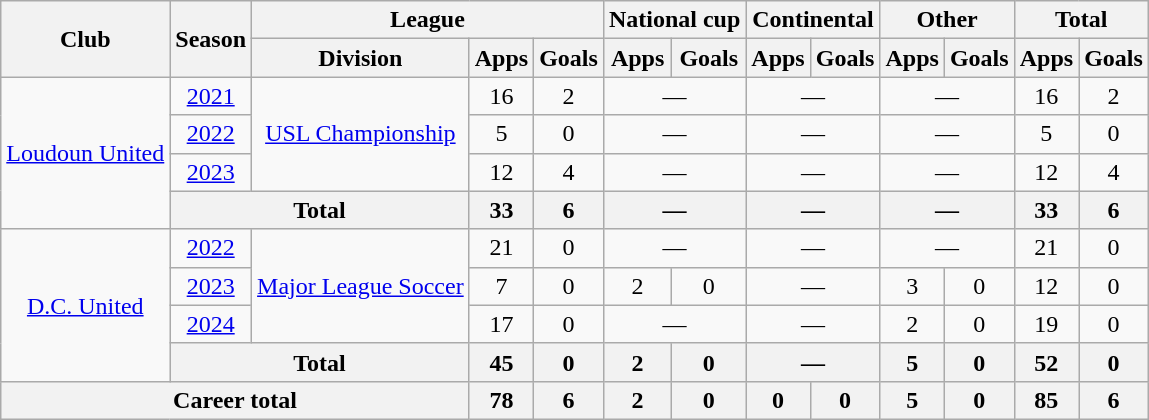<table class=wikitable style=text-align:center>
<tr>
<th rowspan=2>Club</th>
<th rowspan=2>Season</th>
<th colspan=3>League</th>
<th colspan=2>National cup</th>
<th colspan=2>Continental</th>
<th colspan=2>Other</th>
<th colspan=2>Total</th>
</tr>
<tr>
<th>Division</th>
<th>Apps</th>
<th>Goals</th>
<th>Apps</th>
<th>Goals</th>
<th>Apps</th>
<th>Goals</th>
<th>Apps</th>
<th>Goals</th>
<th>Apps</th>
<th>Goals</th>
</tr>
<tr>
<td rowspan="4"><a href='#'>Loudoun United</a></td>
<td><a href='#'>2021</a></td>
<td rowspan="3"><a href='#'>USL Championship</a></td>
<td>16</td>
<td>2</td>
<td colspan=2>—</td>
<td colspan=2>—</td>
<td colspan=2>—</td>
<td>16</td>
<td>2</td>
</tr>
<tr>
<td><a href='#'>2022</a></td>
<td>5</td>
<td>0</td>
<td colspan=2>—</td>
<td colspan=2>—</td>
<td colspan=2>—</td>
<td>5</td>
<td>0</td>
</tr>
<tr>
<td><a href='#'>2023</a></td>
<td>12</td>
<td>4</td>
<td colspan=2>—</td>
<td colspan=2>—</td>
<td colspan=2>—</td>
<td>12</td>
<td>4</td>
</tr>
<tr>
<th colspan=2>Total</th>
<th>33</th>
<th>6</th>
<th colspan=2>—</th>
<th colspan=2>—</th>
<th colspan=2>—</th>
<th>33</th>
<th>6</th>
</tr>
<tr>
<td rowspan="4"><a href='#'>D.C. United</a></td>
<td><a href='#'>2022</a></td>
<td rowspan="3"><a href='#'>Major League Soccer</a></td>
<td>21</td>
<td>0</td>
<td colspan=2>—</td>
<td colspan=2>—</td>
<td colspan=2>—</td>
<td>21</td>
<td>0</td>
</tr>
<tr>
<td><a href='#'>2023</a></td>
<td>7</td>
<td>0</td>
<td>2</td>
<td>0</td>
<td colspan=2>—</td>
<td>3</td>
<td>0</td>
<td>12</td>
<td>0</td>
</tr>
<tr>
<td><a href='#'>2024</a></td>
<td>17</td>
<td>0</td>
<td colspan=2>—</td>
<td colspan=2>—</td>
<td>2</td>
<td>0</td>
<td>19</td>
<td>0</td>
</tr>
<tr>
<th colspan=2>Total</th>
<th>45</th>
<th>0</th>
<th>2</th>
<th>0</th>
<th colspan=2>—</th>
<th>5</th>
<th>0</th>
<th>52</th>
<th>0</th>
</tr>
<tr>
<th colspan=3>Career total</th>
<th>78</th>
<th>6</th>
<th>2</th>
<th>0</th>
<th>0</th>
<th>0</th>
<th>5</th>
<th>0</th>
<th>85</th>
<th>6</th>
</tr>
</table>
